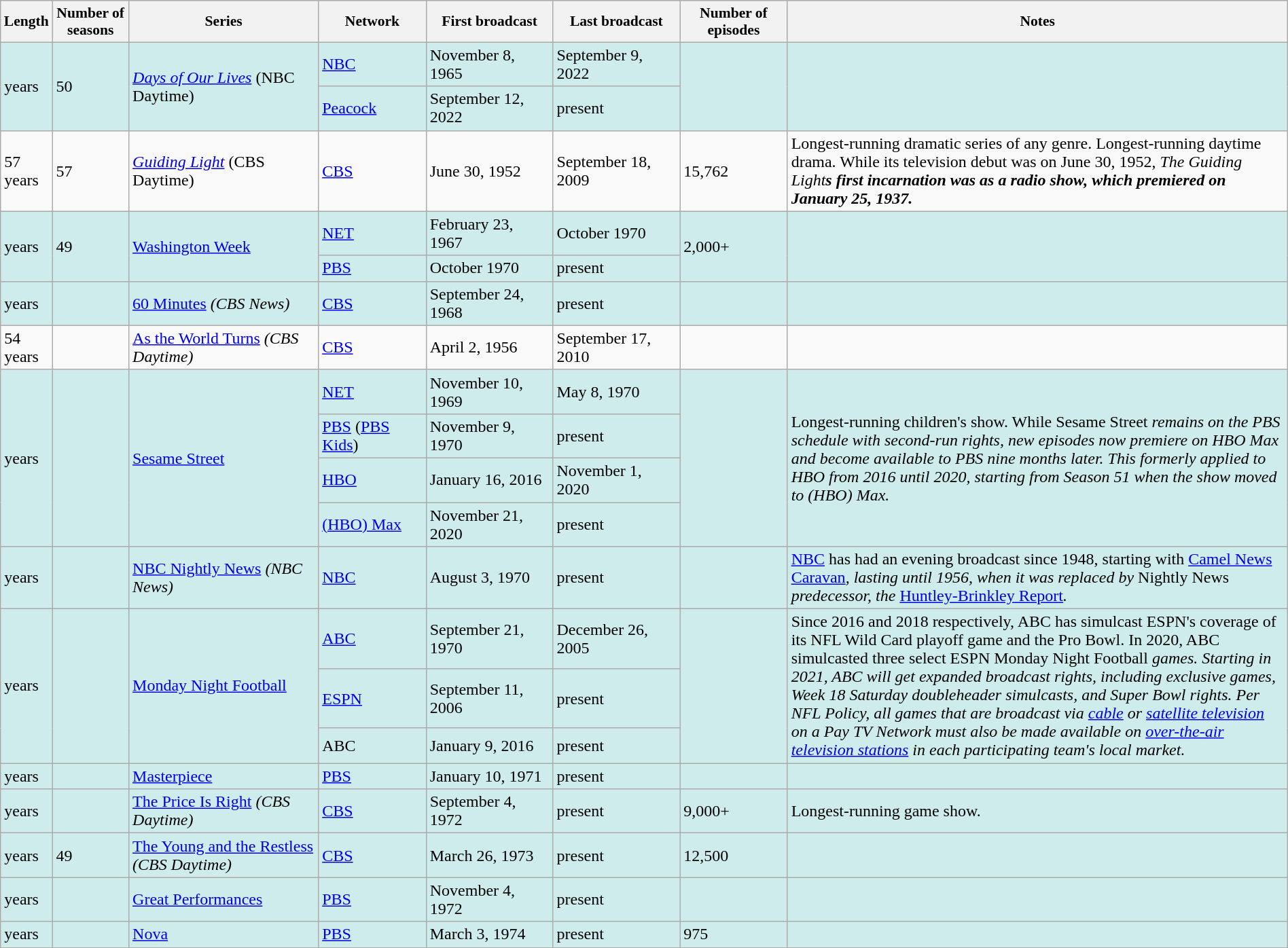<table class="wikitable sortable" width="100%">
<tr>
<th style="width:2%; font-size:90%;">Length</th>
<th style="width:6%; font-size:90%;">Number of<br>seasons</th>
<th style="width:15%; font-size:90%;">Series</th>
<th style="width:8.5%; font-size:90%;">Network</th>
<th style="width:10%; font-size:90%;">First broadcast</th>
<th style="width:10%; font-size:90%;">Last broadcast</th>
<th style="width:8.5%; font-size:90%;">Number of<br>episodes</th>
<th style="width:40%; font-size:90%;" class="unsortable">Notes</th>
</tr>
<tr bgcolor=#CFECEC>
<td rowspan="2"> years</td>
<td rowspan="2">50</td>
<td rowspan="2"><em><a href='#'>Days of Our Lives</a></em> (NBC Daytime)</td>
<td><a href='#'>NBC</a></td>
<td>November 8, 1965</td>
<td>September 9, 2022</td>
<td rowspan="2"></td>
<td rowspan="2"></td>
</tr>
<tr bgcolor=#CFECEC>
<td><a href='#'>Peacock</a></td>
<td>September 12, 2022</td>
<td>present</td>
</tr>
<tr>
<td>57 years</td>
<td>57</td>
<td><em><a href='#'>Guiding Light</a></em> (CBS Daytime)</td>
<td><a href='#'>CBS</a></td>
<td>June 30, 1952</td>
<td>September 18, 2009</td>
<td>15,762</td>
<td>Longest-running dramatic series of any genre. Longest-running daytime drama. While its television debut was on June 30, 1952, <em>The Guiding Light<strong>s first incarnation was as a radio show, which premiered on January 25, 1937.</td>
</tr>
<tr bgcolor=#CFECEC>
<td rowspan="2"> years</td>
<td rowspan="2">49</td>
<td rowspan="2"></em><a href='#'>Washington Week</a><em></td>
<td><a href='#'>NET</a></td>
<td>February 23, 1967</td>
<td>October 1970</td>
<td rowspan="2">2,000+</td>
<td rowspan="2"></td>
</tr>
<tr bgcolor=#CFECEC>
<td><a href='#'>PBS</a></td>
<td>October 1970</td>
<td>present</td>
</tr>
<tr bgcolor=#CFECEC>
<td> years</td>
<td></td>
<td></em><a href='#'>60 Minutes</a><em> (CBS News)</td>
<td><a href='#'>CBS</a></td>
<td>September 24, 1968</td>
<td>present</td>
<td></td>
<td></td>
</tr>
<tr>
<td>54 years</td>
<td></td>
<td></em><a href='#'>As the World Turns</a><em> (CBS Daytime)</td>
<td><a href='#'>CBS</a></td>
<td>April 2, 1956</td>
<td>September 17, 2010</td>
<td></td>
<td></td>
</tr>
<tr bgcolor=#CFECEC>
<td rowspan="4"> years</td>
<td rowspan="4"></td>
<td rowspan="4"></em><a href='#'>Sesame Street</a><em></td>
<td><a href='#'>NET</a></td>
<td>November 10, 1969</td>
<td>May 8, 1970</td>
<td rowspan="4"></td>
<td rowspan="4">Longest-running children's show. While </em>Sesame Street<em> remains on the PBS schedule with second-run rights, new episodes now premiere on HBO Max and become available to PBS nine months later. This formerly applied to HBO from 2016 until 2020, starting from Season 51 when the show moved to (HBO) Max.</td>
</tr>
<tr bgcolor=#CFECEC>
<td><a href='#'>PBS</a> (<a href='#'>PBS Kids</a>)</td>
<td>November 9, 1970</td>
<td>present</td>
</tr>
<tr bgcolor=#CFECEC>
<td><a href='#'>HBO</a></td>
<td>January 16, 2016</td>
<td>November 1, 2020</td>
</tr>
<tr bgcolor=#cfecec>
<td><a href='#'>(HBO) Max</a></td>
<td>November 21, 2020</td>
<td>present</td>
</tr>
<tr bgcolor=#CFECEC>
<td> years</td>
<td></td>
<td></em><a href='#'>NBC Nightly News</a><em> (NBC News)</td>
<td><a href='#'>NBC</a></td>
<td>August 3, 1970</td>
<td>present</td>
<td></td>
<td><a href='#'>NBC</a> has had an evening broadcast since 1948, starting with </em><a href='#'>Camel News Caravan</a><em>, lasting until 1956, when it was replaced by </em>Nightly News<em> predecessor, the </em><a href='#'>Huntley-Brinkley Report</a><em>.</td>
</tr>
<tr bgcolor=#CFECEC>
<td rowspan="3"> years</td>
<td rowspan="3"></td>
<td rowspan="3"></em><a href='#'>Monday Night Football</a><em></td>
<td><a href='#'>ABC</a></td>
<td>September 21, 1970</td>
<td>December 26, 2005</td>
<td rowspan="3"></td>
<td rowspan="3">Since 2016 and 2018 respectively, ABC has simulcast ESPN's coverage of its NFL Wild Card playoff game and the Pro Bowl. In 2020, ABC simulcasted three select ESPN </em>Monday Night Football<em> games. Starting in 2021, ABC will get expanded broadcast rights, including exclusive games, Week 18 Saturday doubleheader simulcasts, and Super Bowl rights. Per NFL Policy, all games that are broadcast via <a href='#'>cable</a> or <a href='#'>satellite television</a> on a Pay TV Network must also be made available on <a href='#'>over-the-air</a> <a href='#'>television stations</a> in each participating team's local market.</td>
</tr>
<tr bgcolor=#CFECEC>
<td><a href='#'>ESPN</a></td>
<td>September 11, 2006</td>
<td>present</td>
</tr>
<tr bgcolor=#cfecec>
<td>ABC</td>
<td>January 9, 2016</td>
<td>present</td>
</tr>
<tr bgcolor=#CFECEC>
<td> years</td>
<td></td>
<td></em><a href='#'>Masterpiece</a><em></td>
<td><a href='#'>PBS</a></td>
<td>January 10, 1971</td>
<td>present</td>
<td></td>
<td></td>
</tr>
<tr bgcolor=#CFECEC>
<td> years</td>
<td></td>
<td></em><a href='#'>The Price Is Right</a><em> (CBS Daytime)</td>
<td><a href='#'>CBS</a></td>
<td>September 4, 1972</td>
<td>present</td>
<td>9,000+</td>
<td>Longest-running game show.</td>
</tr>
<tr bgcolor=#CFECEC>
<td> years</td>
<td>49</td>
<td></em><a href='#'>The Young and the Restless</a><em> (CBS Daytime)</td>
<td><a href='#'>CBS</a></td>
<td>March 26, 1973</td>
<td>present</td>
<td>12,500</td>
<td></td>
</tr>
<tr bgcolor=#CFECEC>
<td> years</td>
<td></td>
<td></em><a href='#'>Great Performances</a><em></td>
<td><a href='#'>PBS</a></td>
<td>November 4, 1972</td>
<td>present</td>
<td></td>
<td></td>
</tr>
<tr bgcolor=#CFECEC>
<td> years</td>
<td></td>
<td></em><a href='#'>Nova</a><em></td>
<td><a href='#'>PBS</a></td>
<td>March 3, 1974</td>
<td>present</td>
<td>975</td>
<td></td>
</tr>
<tr>
</tr>
</table>
